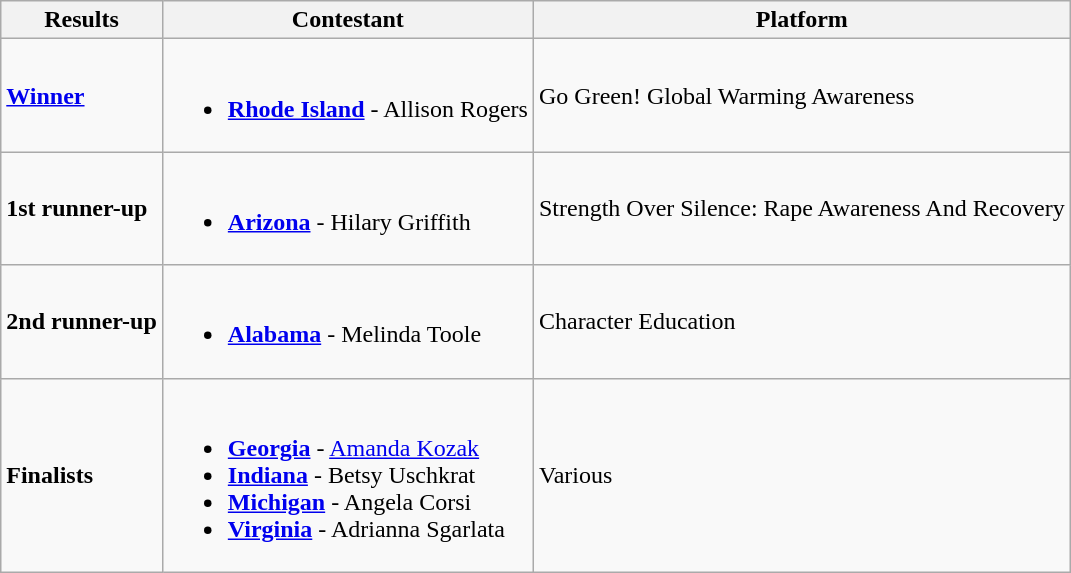<table class="wikitable">
<tr>
<th>Results</th>
<th>Contestant</th>
<th>Platform</th>
</tr>
<tr>
<td><strong> <a href='#'>Winner</a></strong></td>
<td><br><ul><li> <strong><a href='#'>Rhode Island</a></strong> - Allison Rogers</li></ul></td>
<td>Go Green! Global Warming Awareness</td>
</tr>
<tr>
<td><strong>1st runner-up</strong></td>
<td><br><ul><li> <strong><a href='#'>Arizona</a></strong> - Hilary Griffith</li></ul></td>
<td>Strength Over Silence: Rape Awareness And Recovery</td>
</tr>
<tr>
<td><strong>2nd runner-up</strong></td>
<td><br><ul><li> <strong><a href='#'>Alabama</a></strong> - Melinda Toole</li></ul></td>
<td>Character Education</td>
</tr>
<tr>
<td><strong>Finalists</strong></td>
<td><br><ul><li> <strong><a href='#'>Georgia</a></strong> - <a href='#'>Amanda Kozak</a></li><li> <strong><a href='#'>Indiana</a></strong> - Betsy Uschkrat</li><li> <strong><a href='#'>Michigan</a></strong> - Angela Corsi</li><li> <strong><a href='#'>Virginia</a></strong> - Adrianna Sgarlata</li></ul></td>
<td>Various</td>
</tr>
</table>
